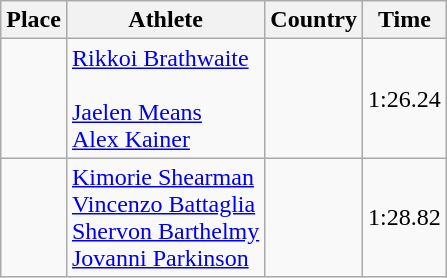<table class="wikitable">
<tr>
<th>Place</th>
<th>Athlete</th>
<th>Country</th>
<th>Time</th>
</tr>
<tr>
<td align=center></td>
<td><a href='#'>Rikkoi Brathwaite</a><br><br><a href='#'>Jaelen Means</a><br><a href='#'>Alex Kainer</a></td>
<td></td>
<td>1:26.24</td>
</tr>
<tr>
<td align=center></td>
<td><a href='#'>Kimorie Shearman</a><br><a href='#'>Vincenzo Battaglia</a><br><a href='#'>Shervon Barthelmy</a><br><a href='#'>Jovanni Parkinson</a></td>
<td></td>
<td>1:28.82</td>
</tr>
</table>
